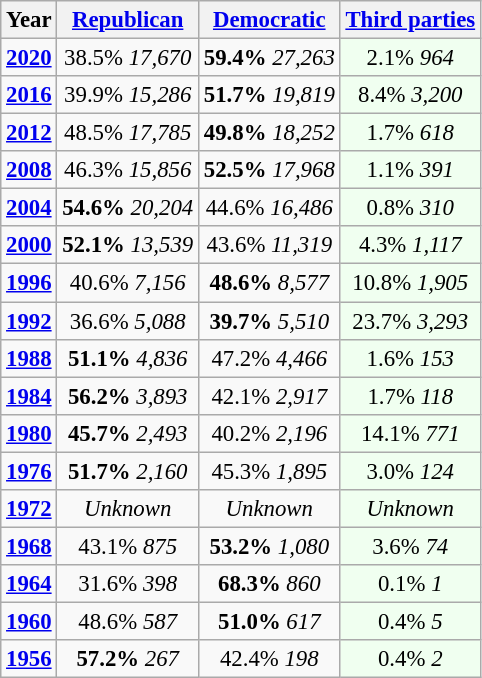<table class="wikitable" align="center" style="thumb:left; margin: 1em 1em 1em 0; font-size: 95%;">
<tr>
<th>Year</th>
<th><a href='#'>Republican</a></th>
<th><a href='#'>Democratic</a></th>
<th><a href='#'>Third parties</a></th>
</tr>
<tr>
<td style="text-align:center;" ><strong><a href='#'>2020</a></strong></td>
<td style="text-align:center;" >38.5% <em>17,670</em></td>
<td style="text-align:center;" ><strong>59.4%</strong> <em>27,263</em></td>
<td style="text-align:center; background:honeyDew;">2.1% <em>964</em></td>
</tr>
<tr>
<td style="text-align:center;" ><strong><a href='#'>2016</a></strong></td>
<td style="text-align:center;" >39.9% <em>15,286</em></td>
<td style="text-align:center;" ><strong>51.7%</strong> <em>19,819</em></td>
<td style="text-align:center; background:honeyDew;">8.4% <em>3,200</em></td>
</tr>
<tr>
<td style="text-align:center;" ><strong><a href='#'>2012</a></strong></td>
<td style="text-align:center;" >48.5% <em>17,785</em></td>
<td style="text-align:center;" ><strong>49.8%</strong> <em>18,252</em></td>
<td style="text-align:center; background:honeyDew;">1.7% <em>618</em></td>
</tr>
<tr>
<td style="text-align:center;" ><strong><a href='#'>2008</a></strong></td>
<td style="text-align:center;" >46.3% <em>15,856</em></td>
<td style="text-align:center;" ><strong>52.5%</strong> <em>17,968</em></td>
<td style="text-align:center; background:honeyDew;">1.1% <em>391</em></td>
</tr>
<tr>
<td style="text-align:center;" ><strong><a href='#'>2004</a></strong></td>
<td style="text-align:center;" ><strong>54.6%</strong> <em>20,204</em></td>
<td style="text-align:center;" >44.6% <em>16,486</em></td>
<td style="text-align:center; background:honeyDew;">0.8% <em>310</em></td>
</tr>
<tr>
<td style="text-align:center;" ><strong><a href='#'>2000</a></strong></td>
<td style="text-align:center;" ><strong>52.1%</strong> <em>13,539</em></td>
<td style="text-align:center;" >43.6% <em>11,319</em></td>
<td style="text-align:center; background:honeyDew;">4.3% <em>1,117</em></td>
</tr>
<tr>
<td style="text-align:center;" ><strong><a href='#'>1996</a></strong></td>
<td style="text-align:center;" >40.6% <em>7,156</em></td>
<td style="text-align:center;" ><strong>48.6%</strong> <em>8,577</em></td>
<td style="text-align:center; background:honeyDew;">10.8% <em>1,905</em></td>
</tr>
<tr>
<td style="text-align:center;" ><strong><a href='#'>1992</a></strong></td>
<td style="text-align:center;" >36.6% <em>5,088</em></td>
<td style="text-align:center;" ><strong>39.7%</strong> <em>5,510</em></td>
<td style="text-align:center; background:honeyDew;">23.7% <em>3,293</em></td>
</tr>
<tr>
<td style="text-align:center;" ><strong><a href='#'>1988</a></strong></td>
<td style="text-align:center;" ><strong>51.1%</strong> <em>4,836</em></td>
<td style="text-align:center;" >47.2% <em>4,466</em></td>
<td style="text-align:center; background:honeyDew;">1.6% <em>153</em></td>
</tr>
<tr>
<td style="text-align:center;" ><strong><a href='#'>1984</a></strong></td>
<td style="text-align:center;" ><strong>56.2%</strong> <em>3,893</em></td>
<td style="text-align:center;" >42.1% <em>2,917</em></td>
<td style="text-align:center; background:honeyDew;">1.7% <em>118</em></td>
</tr>
<tr>
<td style="text-align:center;" ><strong><a href='#'>1980</a></strong></td>
<td style="text-align:center;" ><strong>45.7%</strong> <em>2,493</em></td>
<td style="text-align:center;" >40.2% <em>2,196</em></td>
<td style="text-align:center; background:honeyDew;">14.1% <em>771</em></td>
</tr>
<tr>
<td style="text-align:center;" ><strong><a href='#'>1976</a></strong></td>
<td style="text-align:center;" ><strong>51.7%</strong> <em>2,160</em></td>
<td style="text-align:center;" >45.3% <em>1,895</em></td>
<td style="text-align:center; background:honeyDew;">3.0% <em>124</em></td>
</tr>
<tr>
<td style="text-align:center;"><strong><a href='#'>1972</a></strong></td>
<td style="text-align:center;" ><em>Unknown</em></td>
<td style="text-align:center;" ><em>Unknown</em></td>
<td style="text-align:center; background:honeyDew;"><em>Unknown</em></td>
</tr>
<tr>
<td style="text-align:center;" ><strong><a href='#'>1968</a></strong></td>
<td style="text-align:center;" >43.1% <em>875</em></td>
<td style="text-align:center;" ><strong>53.2%</strong> <em>1,080</em></td>
<td style="text-align:center; background:honeyDew;">3.6% <em>74</em></td>
</tr>
<tr>
<td style="text-align:center;" ><strong><a href='#'>1964</a></strong></td>
<td style="text-align:center;" >31.6% <em>398</em></td>
<td style="text-align:center;" ><strong>68.3%</strong> <em>860</em></td>
<td style="text-align:center; background:honeyDew;">0.1% <em>1</em></td>
</tr>
<tr>
<td style="text-align:center;" ><strong><a href='#'>1960</a></strong></td>
<td style="text-align:center;" >48.6% <em>587</em></td>
<td style="text-align:center;" ><strong>51.0%</strong> <em>617</em></td>
<td style="text-align:center; background:honeyDew;">0.4% <em>5</em></td>
</tr>
<tr>
<td style="text-align:center;" ><strong><a href='#'>1956</a></strong></td>
<td style="text-align:center;" ><strong>57.2%</strong> <em>267</em></td>
<td style="text-align:center;" >42.4% <em>198</em></td>
<td style="text-align:center; background:honeyDew;">0.4% <em>2</em></td>
</tr>
</table>
